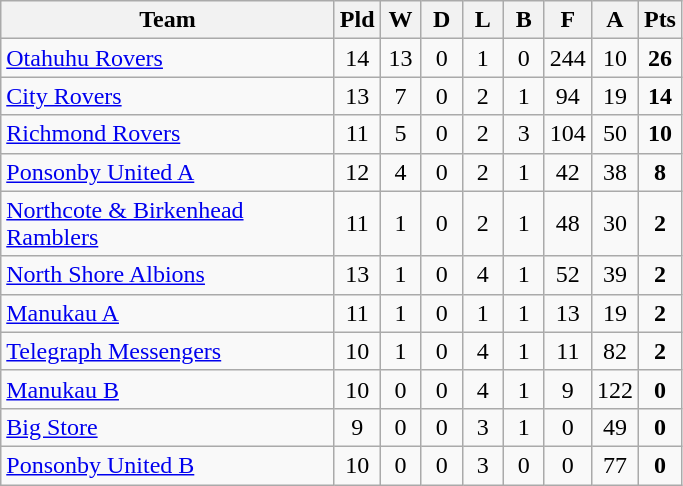<table class="wikitable" style="text-align:center;">
<tr>
<th width=215>Team</th>
<th width=20 abbr="Played">Pld</th>
<th width=20 abbr="Won">W</th>
<th width=20 abbr="Drawn">D</th>
<th width=20 abbr="Lost">L</th>
<th width=20 abbr="Bye">B</th>
<th width=20 abbr="For">F</th>
<th width=20 abbr="Against">A</th>
<th width=20 abbr="Points">Pts</th>
</tr>
<tr>
<td style="text-align:left;"><a href='#'>Otahuhu Rovers</a></td>
<td>14</td>
<td>13</td>
<td>0</td>
<td>1</td>
<td>0</td>
<td>244</td>
<td>10</td>
<td><strong>26</strong></td>
</tr>
<tr>
<td style="text-align:left;"><a href='#'>City Rovers</a></td>
<td>13</td>
<td>7</td>
<td>0</td>
<td>2</td>
<td>1</td>
<td>94</td>
<td>19</td>
<td><strong>14</strong></td>
</tr>
<tr>
<td style="text-align:left;"><a href='#'>Richmond Rovers</a></td>
<td>11</td>
<td>5</td>
<td>0</td>
<td>2</td>
<td>3</td>
<td>104</td>
<td>50</td>
<td><strong>10</strong></td>
</tr>
<tr>
<td style="text-align:left;"><a href='#'>Ponsonby United A</a></td>
<td>12</td>
<td>4</td>
<td>0</td>
<td>2</td>
<td>1</td>
<td>42</td>
<td>38</td>
<td><strong>8</strong></td>
</tr>
<tr>
<td style="text-align:left;"><a href='#'>Northcote & Birkenhead Ramblers</a></td>
<td>11</td>
<td>1</td>
<td>0</td>
<td>2</td>
<td>1</td>
<td>48</td>
<td>30</td>
<td><strong>2</strong></td>
</tr>
<tr>
<td style="text-align:left;"><a href='#'>North Shore Albions</a></td>
<td>13</td>
<td>1</td>
<td>0</td>
<td>4</td>
<td>1</td>
<td>52</td>
<td>39</td>
<td><strong>2</strong></td>
</tr>
<tr>
<td style="text-align:left;"><a href='#'>Manukau A</a></td>
<td>11</td>
<td>1</td>
<td>0</td>
<td>1</td>
<td>1</td>
<td>13</td>
<td>19</td>
<td><strong>2</strong></td>
</tr>
<tr>
<td style="text-align:left;"><a href='#'>Telegraph Messengers</a></td>
<td>10</td>
<td>1</td>
<td>0</td>
<td>4</td>
<td>1</td>
<td>11</td>
<td>82</td>
<td><strong>2</strong></td>
</tr>
<tr>
<td style="text-align:left;"><a href='#'>Manukau B</a></td>
<td>10</td>
<td>0</td>
<td>0</td>
<td>4</td>
<td>1</td>
<td>9</td>
<td>122</td>
<td><strong>0</strong></td>
</tr>
<tr>
<td style="text-align:left;"><a href='#'>Big Store</a></td>
<td>9</td>
<td>0</td>
<td>0</td>
<td>3</td>
<td>1</td>
<td>0</td>
<td>49</td>
<td><strong>0</strong></td>
</tr>
<tr>
<td style="text-align:left;"><a href='#'>Ponsonby United B</a></td>
<td>10</td>
<td>0</td>
<td>0</td>
<td>3</td>
<td>0</td>
<td>0</td>
<td>77</td>
<td><strong>0</strong></td>
</tr>
</table>
